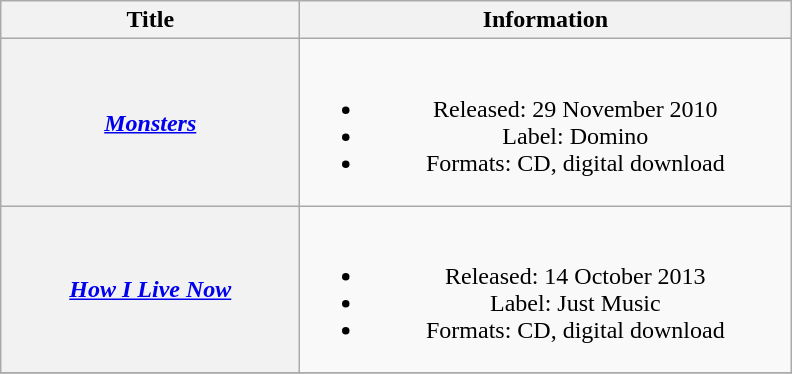<table class="wikitable plainrowheaders" style="text-align:center;">
<tr>
<th scope="col" style="width:12em;" rowspan="1">Title</th>
<th scope="col" style="width:20em;" rowspan="1">Information</th>
</tr>
<tr>
<th scope="row"><em><a href='#'>Monsters</a></em></th>
<td><br><ul><li>Released: 29 November 2010</li><li>Label: Domino</li><li>Formats: CD, digital download</li></ul></td>
</tr>
<tr>
<th scope="row"><em><a href='#'>How I Live Now</a></em></th>
<td><br><ul><li>Released: 14 October 2013</li><li>Label: Just Music</li><li>Formats: CD, digital download</li></ul></td>
</tr>
<tr>
</tr>
</table>
